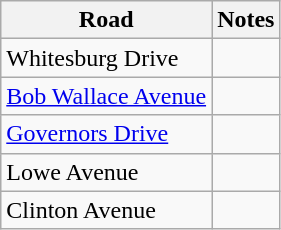<table class="wikitable">
<tr>
<th>Road</th>
<th>Notes</th>
</tr>
<tr>
<td>Whitesburg Drive</td>
<td></td>
</tr>
<tr>
<td><a href='#'>Bob Wallace Avenue</a></td>
<td></td>
</tr>
<tr>
<td> <a href='#'>Governors Drive</a></td>
<td></td>
</tr>
<tr>
<td>Lowe Avenue</td>
<td></td>
</tr>
<tr>
<td>Clinton Avenue</td>
<td></td>
</tr>
</table>
